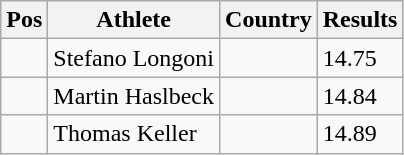<table class="wikitable wikble">
<tr>
<th>Pos</th>
<th>Athlete</th>
<th>Country</th>
<th>Results</th>
</tr>
<tr>
<td align="center"></td>
<td>Stefano Longoni</td>
<td></td>
<td>14.75</td>
</tr>
<tr>
<td align="center"></td>
<td>Martin Haslbeck</td>
<td></td>
<td>14.84</td>
</tr>
<tr>
<td align="center"></td>
<td>Thomas Keller</td>
<td></td>
<td>14.89</td>
</tr>
</table>
